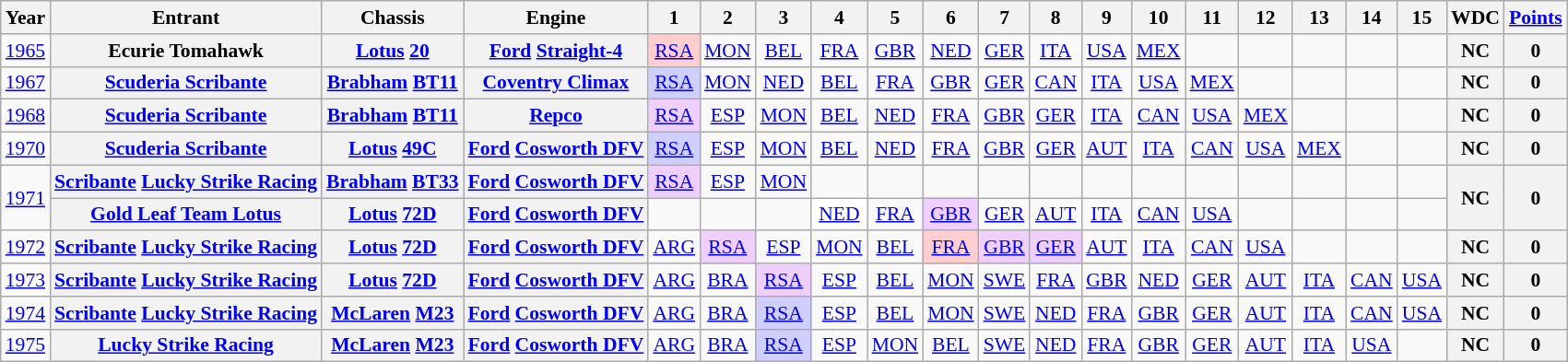<table class="wikitable" style="text-align:center; font-size:90%">
<tr>
<th>Year</th>
<th>Entrant</th>
<th>Chassis</th>
<th>Engine</th>
<th>1</th>
<th>2</th>
<th>3</th>
<th>4</th>
<th>5</th>
<th>6</th>
<th>7</th>
<th>8</th>
<th>9</th>
<th>10</th>
<th>11</th>
<th>12</th>
<th>13</th>
<th>14</th>
<th>15</th>
<th>WDC</th>
<th><a href='#'>Points</a></th>
</tr>
<tr>
<td><a href='#'>1965</a></td>
<th>Ecurie Tomahawk</th>
<th><a href='#'>Lotus</a> <a href='#'>20</a></th>
<th><a href='#'>Ford</a> <a href='#'>Straight-4</a></th>
<td style="background:#ffcfcf;"><a href='#'>RSA</a><br></td>
<td><a href='#'>MON</a></td>
<td><a href='#'>BEL</a></td>
<td><a href='#'>FRA</a></td>
<td><a href='#'>GBR</a></td>
<td><a href='#'>NED</a></td>
<td><a href='#'>GER</a></td>
<td><a href='#'>ITA</a></td>
<td><a href='#'>USA</a></td>
<td><a href='#'>MEX</a></td>
<td></td>
<td></td>
<td></td>
<td></td>
<td></td>
<th>NC</th>
<th>0</th>
</tr>
<tr>
<td><a href='#'>1967</a></td>
<th><a href='#'>Scuderia Scribante</a></th>
<th><a href='#'>Brabham</a> <a href='#'>BT11</a></th>
<th><a href='#'>Coventry Climax</a></th>
<td style="background:#cfcfff;"><a href='#'>RSA</a><br></td>
<td><a href='#'>MON</a></td>
<td><a href='#'>NED</a></td>
<td><a href='#'>BEL</a></td>
<td><a href='#'>FRA</a></td>
<td><a href='#'>GBR</a></td>
<td><a href='#'>GER</a></td>
<td><a href='#'>CAN</a></td>
<td><a href='#'>ITA</a></td>
<td><a href='#'>USA</a></td>
<td><a href='#'>MEX</a></td>
<td></td>
<td></td>
<td></td>
<td></td>
<th>NC</th>
<th>0</th>
</tr>
<tr>
<td><a href='#'>1968</a></td>
<th><a href='#'>Scuderia Scribante</a></th>
<th><a href='#'>Brabham</a> <a href='#'>BT11</a></th>
<th><a href='#'>Repco</a></th>
<td style="background:#efcfff;"><a href='#'>RSA</a><br></td>
<td><a href='#'>ESP</a></td>
<td><a href='#'>MON</a></td>
<td><a href='#'>BEL</a></td>
<td><a href='#'>NED</a></td>
<td><a href='#'>FRA</a></td>
<td><a href='#'>GBR</a></td>
<td><a href='#'>GER</a></td>
<td><a href='#'>ITA</a></td>
<td><a href='#'>CAN</a></td>
<td><a href='#'>USA</a></td>
<td><a href='#'>MEX</a></td>
<td></td>
<td></td>
<td></td>
<th>NC</th>
<th>0</th>
</tr>
<tr>
<td><a href='#'>1970</a></td>
<th><a href='#'>Scuderia Scribante</a></th>
<th><a href='#'>Lotus</a> <a href='#'>49C</a></th>
<th><a href='#'>Ford</a> <a href='#'>Cosworth DFV</a></th>
<td style="background:#cfcfff;"><a href='#'>RSA</a><br></td>
<td><a href='#'>ESP</a></td>
<td><a href='#'>MON</a></td>
<td><a href='#'>BEL</a></td>
<td><a href='#'>NED</a></td>
<td><a href='#'>FRA</a></td>
<td><a href='#'>GBR</a></td>
<td><a href='#'>GER</a></td>
<td><a href='#'>AUT</a></td>
<td><a href='#'>ITA</a></td>
<td><a href='#'>CAN</a></td>
<td><a href='#'>USA</a></td>
<td><a href='#'>MEX</a></td>
<td></td>
<td></td>
<th>NC</th>
<th>0</th>
</tr>
<tr>
<td rowspan="2"><a href='#'>1971</a></td>
<th><a href='#'>Scribante</a> <a href='#'>Lucky Strike Racing</a></th>
<th><a href='#'>Brabham</a> <a href='#'>BT33</a></th>
<th><a href='#'>Ford</a> <a href='#'>Cosworth DFV</a></th>
<td style="background:#efcfff;"><a href='#'>RSA</a><br></td>
<td><a href='#'>ESP</a></td>
<td><a href='#'>MON</a></td>
<td></td>
<td></td>
<td></td>
<td></td>
<td></td>
<td></td>
<td></td>
<td></td>
<td></td>
<td></td>
<td></td>
<td></td>
<th rowspan="2">NC</th>
<th rowspan="2">0</th>
</tr>
<tr>
<th><a href='#'>Gold Leaf Team Lotus</a></th>
<th><a href='#'>Lotus</a> <a href='#'>72D</a></th>
<th><a href='#'>Ford</a> <a href='#'>Cosworth DFV</a></th>
<td></td>
<td></td>
<td></td>
<td style="background:#FFFFFF;"><a href='#'>NED</a><br></td>
<td><a href='#'>FRA</a></td>
<td style="background:#efcfff;"><a href='#'>GBR</a><br></td>
<td><a href='#'>GER</a></td>
<td><a href='#'>AUT</a></td>
<td><a href='#'>ITA</a></td>
<td><a href='#'>CAN</a></td>
<td><a href='#'>USA</a></td>
<td></td>
<td></td>
<td></td>
<td></td>
</tr>
<tr>
<td><a href='#'>1972</a></td>
<th><a href='#'>Scribante</a> <a href='#'>Lucky Strike Racing</a></th>
<th><a href='#'>Lotus</a> <a href='#'>72D</a></th>
<th><a href='#'>Ford</a> <a href='#'>Cosworth DFV</a></th>
<td><a href='#'>ARG</a></td>
<td style="background:#efcfff;"><a href='#'>RSA</a><br></td>
<td><a href='#'>ESP</a></td>
<td><a href='#'>MON</a></td>
<td><a href='#'>BEL</a></td>
<td style="background:#ffcfcf;"><a href='#'>FRA</a><br></td>
<td style="background:#efcfff;"><a href='#'>GBR</a><br></td>
<td style="background:#efcfff;"><a href='#'>GER</a><br></td>
<td><a href='#'>AUT</a></td>
<td><a href='#'>ITA</a></td>
<td><a href='#'>CAN</a></td>
<td><a href='#'>USA</a></td>
<td></td>
<td></td>
<td></td>
<th>NC</th>
<th>0</th>
</tr>
<tr>
<td><a href='#'>1973</a></td>
<th><a href='#'>Scribante</a> <a href='#'>Lucky Strike Racing</a></th>
<th><a href='#'>Lotus</a> <a href='#'>72D</a></th>
<th><a href='#'>Ford</a> <a href='#'>Cosworth DFV</a></th>
<td><a href='#'>ARG</a></td>
<td><a href='#'>BRA</a></td>
<td style="background:#efcfff;"><a href='#'>RSA</a><br></td>
<td><a href='#'>ESP</a></td>
<td><a href='#'>BEL</a></td>
<td><a href='#'>MON</a></td>
<td><a href='#'>SWE</a></td>
<td><a href='#'>FRA</a></td>
<td><a href='#'>GBR</a></td>
<td><a href='#'>NED</a></td>
<td><a href='#'>GER</a></td>
<td><a href='#'>AUT</a></td>
<td><a href='#'>ITA</a></td>
<td><a href='#'>CAN</a></td>
<td><a href='#'>USA</a></td>
<th>NC</th>
<th>0</th>
</tr>
<tr>
<td><a href='#'>1974</a></td>
<th><a href='#'>Scribante</a> <a href='#'>Lucky Strike Racing</a></th>
<th><a href='#'>McLaren</a> <a href='#'>M23</a></th>
<th><a href='#'>Ford</a> <a href='#'>Cosworth DFV</a></th>
<td><a href='#'>ARG</a></td>
<td><a href='#'>BRA</a></td>
<td style="background:#cfcfff;"><a href='#'>RSA</a><br></td>
<td><a href='#'>ESP</a></td>
<td><a href='#'>BEL</a></td>
<td><a href='#'>MON</a></td>
<td><a href='#'>SWE</a></td>
<td><a href='#'>NED</a></td>
<td><a href='#'>FRA</a></td>
<td><a href='#'>GBR</a></td>
<td><a href='#'>GER</a></td>
<td><a href='#'>AUT</a></td>
<td><a href='#'>ITA</a></td>
<td><a href='#'>CAN</a></td>
<td><a href='#'>USA</a></td>
<th>NC</th>
<th>0</th>
</tr>
<tr>
<td><a href='#'>1975</a></td>
<th><a href='#'>Lucky Strike Racing</a></th>
<th><a href='#'>McLaren</a> <a href='#'>M23</a></th>
<th><a href='#'>Ford</a> <a href='#'>Cosworth DFV</a></th>
<td><a href='#'>ARG</a></td>
<td><a href='#'>BRA</a></td>
<td style="background:#cfcfff;"><a href='#'>RSA</a><br></td>
<td><a href='#'>ESP</a></td>
<td><a href='#'>MON</a></td>
<td><a href='#'>BEL</a></td>
<td><a href='#'>SWE</a></td>
<td><a href='#'>NED</a></td>
<td><a href='#'>FRA</a></td>
<td><a href='#'>GBR</a></td>
<td><a href='#'>GER</a></td>
<td><a href='#'>AUT</a></td>
<td><a href='#'>ITA</a></td>
<td><a href='#'>USA</a></td>
<td></td>
<th>NC</th>
<th>0</th>
</tr>
</table>
